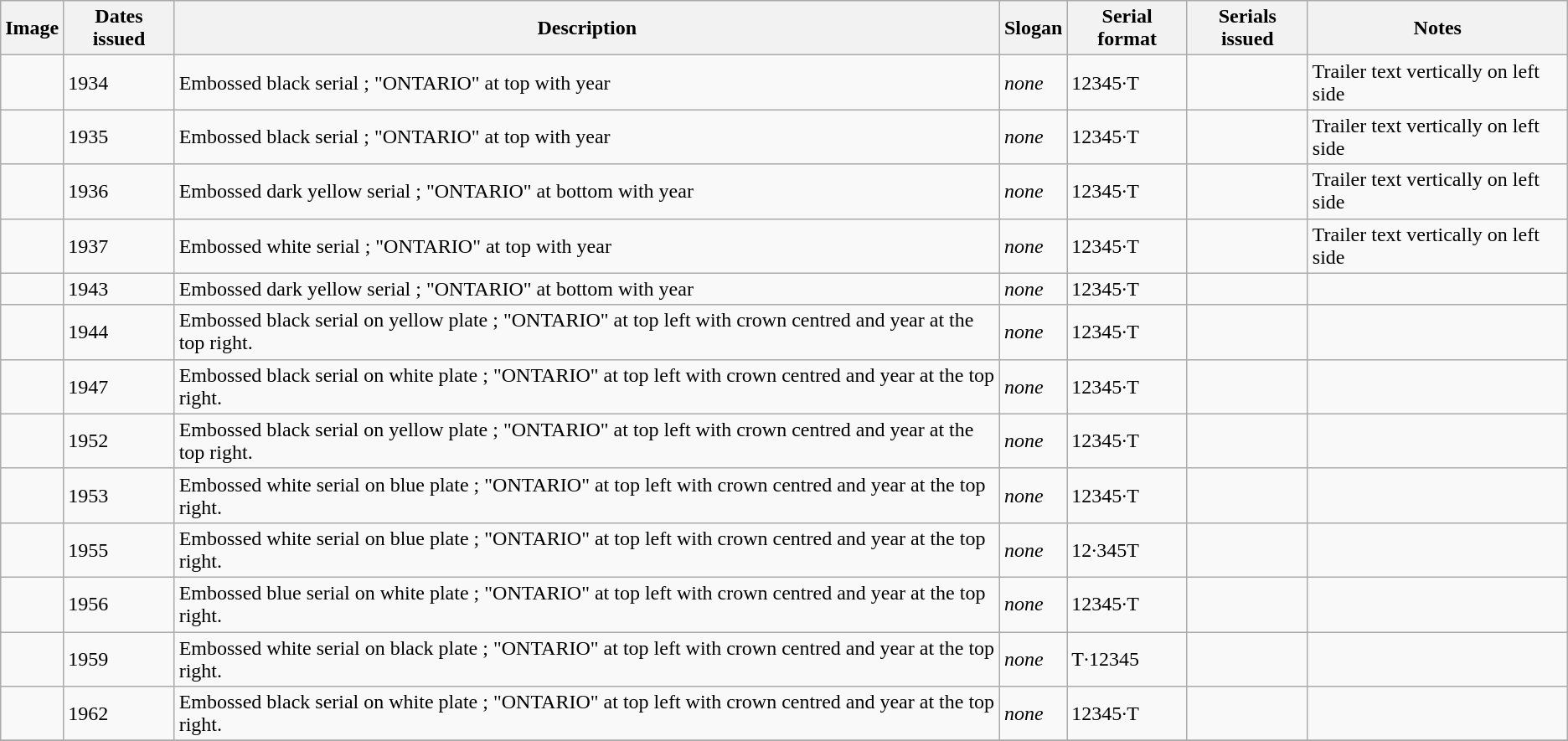<table class="wikitable">
<tr>
<th>Image</th>
<th>Dates issued</th>
<th>Description</th>
<th>Slogan</th>
<th>Serial format</th>
<th>Serials issued</th>
<th>Notes</th>
</tr>
<tr>
<td></td>
<td>1934</td>
<td>Embossed black serial ; "ONTARIO" at top with year</td>
<td><em>none</em></td>
<td>12345·T</td>
<td></td>
<td>Trailer text vertically on left side</td>
</tr>
<tr>
<td></td>
<td>1935</td>
<td>Embossed black serial ; "ONTARIO" at top with year</td>
<td><em>none</em></td>
<td>12345·T</td>
<td></td>
<td>Trailer text vertically on left side</td>
</tr>
<tr>
<td></td>
<td>1936</td>
<td>Embossed dark yellow serial ; "ONTARIO" at bottom with year</td>
<td><em>none</em></td>
<td>12345·T</td>
<td></td>
<td>Trailer text vertically on left side</td>
</tr>
<tr>
<td></td>
<td>1937</td>
<td>Embossed white serial ; "ONTARIO" at top with year</td>
<td><em>none</em></td>
<td>12345·T</td>
<td></td>
<td>Trailer text vertically on left side</td>
</tr>
<tr>
<td></td>
<td>1943</td>
<td>Embossed dark yellow serial ; "ONTARIO" at bottom with year</td>
<td><em>none</em></td>
<td>12345·T</td>
<td></td>
<td></td>
</tr>
<tr>
<td></td>
<td>1944</td>
<td>Embossed black serial on yellow plate ; "ONTARIO" at top left with crown centred and year at the top right.</td>
<td><em>none</em></td>
<td>12345·T</td>
<td></td>
<td></td>
</tr>
<tr>
<td></td>
<td>1947</td>
<td>Embossed black serial on white plate ; "ONTARIO" at top left with crown centred and year at the top right.</td>
<td><em>none</em></td>
<td>12345·T</td>
<td></td>
<td></td>
</tr>
<tr>
<td></td>
<td>1952</td>
<td>Embossed black serial on yellow plate ; "ONTARIO" at top left with crown centred and year at the top right.</td>
<td><em>none</em></td>
<td>12345·T</td>
<td></td>
<td></td>
</tr>
<tr>
<td></td>
<td>1953</td>
<td>Embossed white serial on blue plate ; "ONTARIO" at top left with crown centred and year at the top right.</td>
<td><em>none</em></td>
<td>12345·T</td>
<td></td>
<td></td>
</tr>
<tr>
<td></td>
<td>1955</td>
<td>Embossed white serial on blue plate ; "ONTARIO" at top left with crown centred and year at the top right.</td>
<td><em>none</em></td>
<td>12·345T</td>
<td></td>
<td></td>
</tr>
<tr>
<td></td>
<td>1956</td>
<td>Embossed blue serial on white plate ; "ONTARIO" at top left with crown centred and year at the top right.</td>
<td><em>none</em></td>
<td>12345·T</td>
<td></td>
<td></td>
</tr>
<tr>
<td></td>
<td>1959</td>
<td>Embossed white serial on black plate ; "ONTARIO" at top left with crown centred and year at the top right.</td>
<td><em>none</em></td>
<td>T·12345</td>
<td></td>
<td></td>
</tr>
<tr>
<td></td>
<td>1962</td>
<td>Embossed black serial on white plate ; "ONTARIO" at top left with crown centred and year at the top right.</td>
<td><em>none</em></td>
<td>12345·T</td>
<td></td>
<td></td>
</tr>
<tr>
</tr>
</table>
